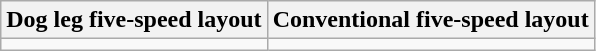<table class="wikitable">
<tr>
<th>Dog leg five-speed layout</th>
<th>Conventional five-speed layout</th>
</tr>
<tr>
<td></td>
<td></td>
</tr>
</table>
